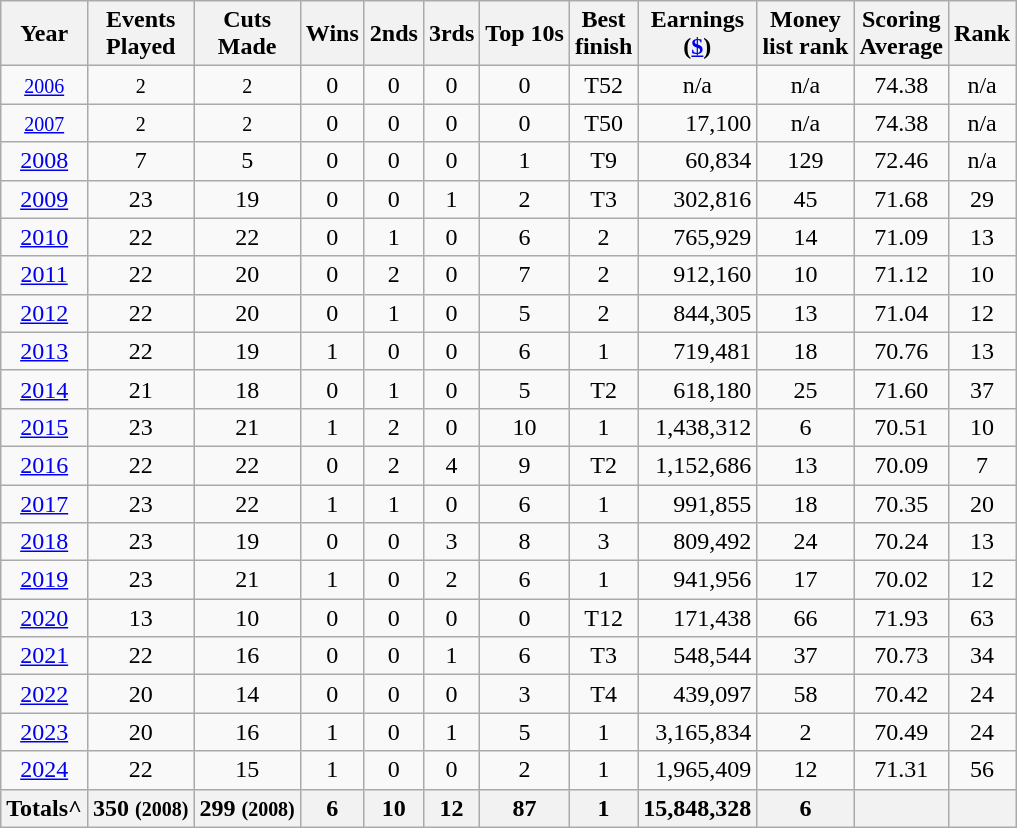<table class="wikitable" style="text-align:center;">
<tr>
<th>Year</th>
<th>Events<br>Played</th>
<th>Cuts <br>Made</th>
<th>Wins</th>
<th>2nds</th>
<th>3rds</th>
<th>Top 10s</th>
<th>Best <br>finish</th>
<th>Earnings<br>(<a href='#'>$</a>)</th>
<th>Money<br>list rank</th>
<th>Scoring<br>Average</th>
<th>Rank</th>
</tr>
<tr>
<td><small><a href='#'>2006</a></small></td>
<td><small>2</small></td>
<td><small>2</small></td>
<td>0</td>
<td>0</td>
<td>0</td>
<td>0</td>
<td>T52</td>
<td>n/a</td>
<td>n/a</td>
<td>74.38</td>
<td>n/a</td>
</tr>
<tr>
<td><small><a href='#'>2007</a></small></td>
<td><small>2</small></td>
<td><small>2</small></td>
<td>0</td>
<td>0</td>
<td>0</td>
<td>0</td>
<td>T50</td>
<td align="right">17,100</td>
<td>n/a</td>
<td>74.38</td>
<td>n/a</td>
</tr>
<tr>
<td><a href='#'>2008</a></td>
<td>7</td>
<td>5</td>
<td>0</td>
<td>0</td>
<td>0</td>
<td>1</td>
<td>T9</td>
<td align="right">60,834</td>
<td>129</td>
<td>72.46</td>
<td>n/a</td>
</tr>
<tr>
<td><a href='#'>2009</a></td>
<td>23</td>
<td>19</td>
<td>0</td>
<td>0</td>
<td>1</td>
<td>2</td>
<td>T3</td>
<td align="right">302,816</td>
<td>45</td>
<td>71.68</td>
<td>29</td>
</tr>
<tr>
<td><a href='#'>2010</a></td>
<td>22</td>
<td>22</td>
<td>0</td>
<td>1</td>
<td>0</td>
<td>6</td>
<td>2</td>
<td align="right">765,929</td>
<td>14</td>
<td>71.09</td>
<td>13</td>
</tr>
<tr>
<td><a href='#'>2011</a></td>
<td>22</td>
<td>20</td>
<td>0</td>
<td>2</td>
<td>0</td>
<td>7</td>
<td>2</td>
<td align="right">912,160</td>
<td>10</td>
<td>71.12</td>
<td>10</td>
</tr>
<tr>
<td><a href='#'>2012</a></td>
<td>22</td>
<td>20</td>
<td>0</td>
<td>1</td>
<td>0</td>
<td>5</td>
<td>2</td>
<td align="right">844,305</td>
<td>13</td>
<td>71.04</td>
<td>12</td>
</tr>
<tr>
<td><a href='#'>2013</a></td>
<td>22</td>
<td>19</td>
<td>1</td>
<td>0</td>
<td>0</td>
<td>6</td>
<td>1</td>
<td align="right">719,481</td>
<td>18</td>
<td>70.76</td>
<td>13</td>
</tr>
<tr>
<td><a href='#'>2014</a></td>
<td>21</td>
<td>18</td>
<td>0</td>
<td>1</td>
<td>0</td>
<td>5</td>
<td>T2</td>
<td align="right">618,180</td>
<td>25</td>
<td>71.60</td>
<td>37</td>
</tr>
<tr>
<td><a href='#'>2015</a></td>
<td>23</td>
<td>21</td>
<td>1</td>
<td>2</td>
<td>0</td>
<td>10</td>
<td>1</td>
<td align="right">1,438,312</td>
<td>6</td>
<td>70.51</td>
<td>10</td>
</tr>
<tr>
<td><a href='#'>2016</a></td>
<td>22</td>
<td>22</td>
<td>0</td>
<td>2</td>
<td>4</td>
<td>9</td>
<td>T2</td>
<td align="right">1,152,686</td>
<td>13</td>
<td>70.09</td>
<td>7</td>
</tr>
<tr>
<td><a href='#'>2017</a></td>
<td>23</td>
<td>22</td>
<td>1</td>
<td>1</td>
<td>0</td>
<td>6</td>
<td>1</td>
<td align=right>991,855</td>
<td>18</td>
<td>70.35</td>
<td>20</td>
</tr>
<tr>
<td><a href='#'>2018</a></td>
<td>23</td>
<td>19</td>
<td>0</td>
<td>0</td>
<td>3</td>
<td>8</td>
<td>3</td>
<td align=right>809,492</td>
<td>24</td>
<td>70.24</td>
<td>13</td>
</tr>
<tr>
<td><a href='#'>2019</a></td>
<td>23</td>
<td>21</td>
<td>1</td>
<td>0</td>
<td>2</td>
<td>6</td>
<td>1</td>
<td align=right>941,956</td>
<td>17</td>
<td>70.02</td>
<td>12</td>
</tr>
<tr>
<td><a href='#'>2020</a></td>
<td>13</td>
<td>10</td>
<td>0</td>
<td>0</td>
<td>0</td>
<td>0</td>
<td>T12</td>
<td align=right>171,438</td>
<td>66</td>
<td>71.93</td>
<td>63</td>
</tr>
<tr>
<td><a href='#'>2021</a></td>
<td>22</td>
<td>16</td>
<td>0</td>
<td>0</td>
<td>1</td>
<td>6</td>
<td>T3</td>
<td align=right>548,544</td>
<td>37</td>
<td>70.73</td>
<td>34</td>
</tr>
<tr>
<td><a href='#'>2022</a></td>
<td>20</td>
<td>14</td>
<td>0</td>
<td>0</td>
<td>0</td>
<td>3</td>
<td>T4</td>
<td align=right>439,097</td>
<td>58</td>
<td>70.42</td>
<td>24</td>
</tr>
<tr>
<td><a href='#'>2023</a></td>
<td>20</td>
<td>16</td>
<td>1</td>
<td>0</td>
<td>1</td>
<td>5</td>
<td>1</td>
<td align=right>3,165,834</td>
<td>2</td>
<td>70.49</td>
<td>24</td>
</tr>
<tr>
<td><a href='#'>2024</a></td>
<td>22</td>
<td>15</td>
<td>1</td>
<td>0</td>
<td>0</td>
<td>2</td>
<td>1</td>
<td align=right>1,965,409</td>
<td>12</td>
<td>71.31</td>
<td>56</td>
</tr>
<tr>
<th>Totals^</th>
<th>350 <small>(2008)</small>  </th>
<th>299 <small>(2008)</small>  </th>
<th>6 </th>
<th>10 </th>
<th>12 </th>
<th>87 </th>
<th>1  </th>
<th align=right>15,848,328 </th>
<th>6 </th>
<th></th>
<th></th>
</tr>
</table>
